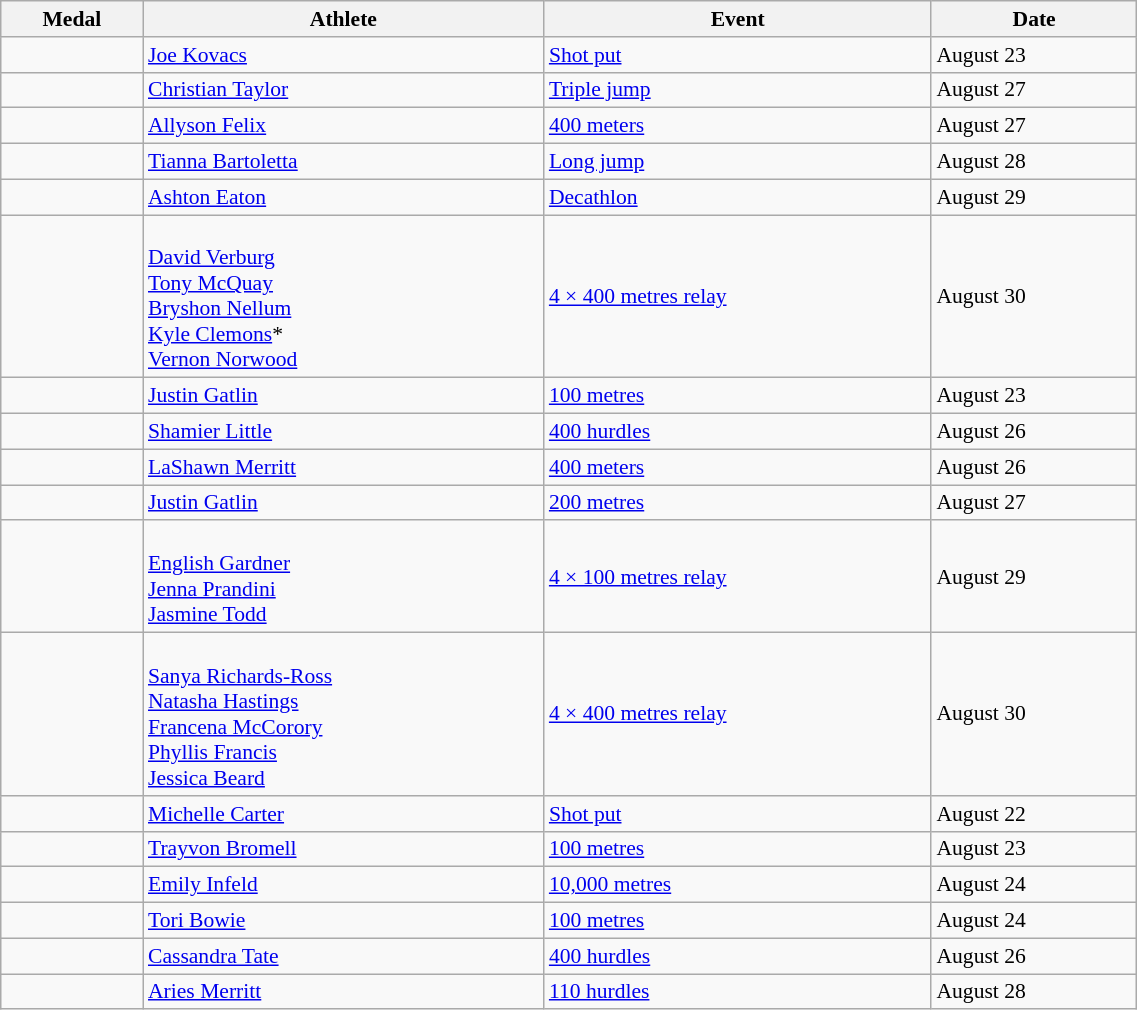<table class="wikitable"  style="font-size:90%; width:60%;">
<tr>
<th>Medal</th>
<th>Athlete</th>
<th>Event</th>
<th>Date</th>
</tr>
<tr>
<td></td>
<td><a href='#'>Joe Kovacs</a></td>
<td><a href='#'>Shot put</a></td>
<td>August 23</td>
</tr>
<tr>
<td></td>
<td><a href='#'>Christian Taylor</a></td>
<td><a href='#'>Triple jump</a></td>
<td>August 27</td>
</tr>
<tr>
<td></td>
<td><a href='#'>Allyson Felix</a></td>
<td><a href='#'>400 meters</a></td>
<td>August 27</td>
</tr>
<tr>
<td></td>
<td><a href='#'>Tianna Bartoletta</a></td>
<td><a href='#'>Long jump</a></td>
<td>August 28</td>
</tr>
<tr>
<td></td>
<td><a href='#'>Ashton Eaton</a></td>
<td><a href='#'>Decathlon</a></td>
<td>August 29</td>
</tr>
<tr>
<td></td>
<td><br>  <a href='#'>David Verburg</a><br><a href='#'>Tony McQuay</a><br><a href='#'>Bryshon Nellum</a><br><a href='#'>Kyle Clemons</a>*<br><a href='#'>Vernon Norwood</a></td>
<td><a href='#'>4 × 400 metres relay</a></td>
<td>August 30</td>
</tr>
<tr>
<td></td>
<td><a href='#'>Justin Gatlin</a></td>
<td><a href='#'>100 metres</a></td>
<td>August 23</td>
</tr>
<tr>
<td></td>
<td><a href='#'>Shamier Little</a></td>
<td><a href='#'>400 hurdles</a></td>
<td>August 26</td>
</tr>
<tr>
<td></td>
<td><a href='#'>LaShawn Merritt</a></td>
<td><a href='#'>400 meters</a></td>
<td>August 26</td>
</tr>
<tr>
<td></td>
<td><a href='#'>Justin Gatlin</a></td>
<td><a href='#'>200 metres</a></td>
<td>August 27</td>
</tr>
<tr>
<td></td>
<td><br><a href='#'>English Gardner</a><br><a href='#'>Jenna Prandini</a><br><a href='#'>Jasmine Todd</a></td>
<td><a href='#'>4 × 100 metres relay</a></td>
<td>August 29</td>
</tr>
<tr>
<td></td>
<td><br> <a href='#'>Sanya Richards-Ross</a><br><a href='#'>Natasha Hastings</a><br><a href='#'>Francena McCorory</a><br><a href='#'>Phyllis Francis</a><br><a href='#'>Jessica Beard</a></td>
<td><a href='#'>4 × 400 metres relay</a></td>
<td>August 30</td>
</tr>
<tr>
<td></td>
<td><a href='#'>Michelle Carter</a></td>
<td><a href='#'>Shot put</a></td>
<td>August 22</td>
</tr>
<tr>
<td></td>
<td><a href='#'>Trayvon Bromell</a></td>
<td><a href='#'>100 metres</a></td>
<td>August 23</td>
</tr>
<tr>
<td></td>
<td><a href='#'>Emily Infeld</a></td>
<td><a href='#'>10,000 metres</a></td>
<td>August 24</td>
</tr>
<tr>
<td></td>
<td><a href='#'>Tori Bowie</a></td>
<td><a href='#'>100 metres</a></td>
<td>August 24</td>
</tr>
<tr>
<td></td>
<td><a href='#'>Cassandra Tate</a></td>
<td><a href='#'>400 hurdles</a></td>
<td>August 26</td>
</tr>
<tr>
<td></td>
<td><a href='#'>Aries Merritt</a></td>
<td><a href='#'>110 hurdles</a></td>
<td>August 28</td>
</tr>
</table>
